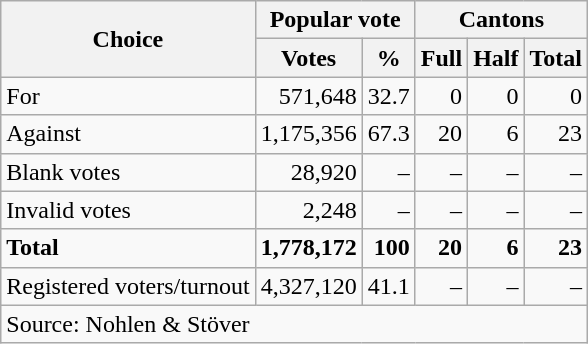<table class=wikitable style=text-align:right>
<tr>
<th rowspan=2>Choice</th>
<th colspan=2>Popular vote</th>
<th colspan=3>Cantons</th>
</tr>
<tr>
<th>Votes</th>
<th>%</th>
<th>Full</th>
<th>Half</th>
<th>Total</th>
</tr>
<tr>
<td align=left>For</td>
<td>571,648</td>
<td>32.7</td>
<td>0</td>
<td>0</td>
<td>0</td>
</tr>
<tr>
<td align=left>Against</td>
<td>1,175,356</td>
<td>67.3</td>
<td>20</td>
<td>6</td>
<td>23</td>
</tr>
<tr>
<td align=left>Blank votes</td>
<td>28,920</td>
<td>–</td>
<td>–</td>
<td>–</td>
<td>–</td>
</tr>
<tr>
<td align=left>Invalid votes</td>
<td>2,248</td>
<td>–</td>
<td>–</td>
<td>–</td>
<td>–</td>
</tr>
<tr>
<td align=left><strong>Total</strong></td>
<td><strong>1,778,172</strong></td>
<td><strong>100</strong></td>
<td><strong>20</strong></td>
<td><strong>6</strong></td>
<td><strong>23</strong></td>
</tr>
<tr>
<td align=left>Registered voters/turnout</td>
<td>4,327,120</td>
<td>41.1</td>
<td>–</td>
<td>–</td>
<td>–</td>
</tr>
<tr>
<td align=left colspan=11>Source: Nohlen & Stöver</td>
</tr>
</table>
